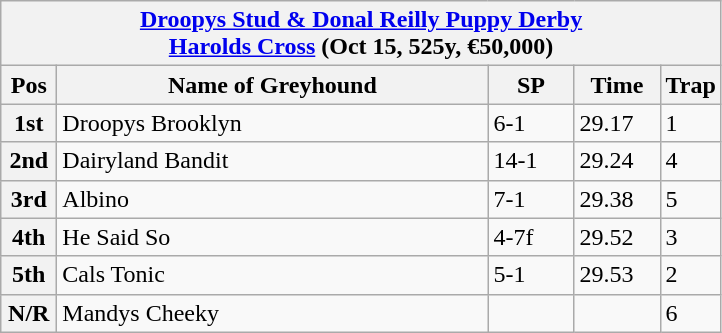<table class="wikitable">
<tr>
<th colspan="6"><a href='#'>Droopys Stud & Donal Reilly Puppy Derby</a><br> <a href='#'>Harolds Cross</a> (Oct 15, 525y, €50,000)</th>
</tr>
<tr>
<th width=30>Pos</th>
<th width=280>Name of Greyhound</th>
<th width=50>SP</th>
<th width=50>Time</th>
<th width=30>Trap</th>
</tr>
<tr>
<th>1st</th>
<td>Droopys Brooklyn </td>
<td>6-1</td>
<td>29.17</td>
<td>1</td>
</tr>
<tr>
<th>2nd</th>
<td>Dairyland Bandit</td>
<td>14-1</td>
<td>29.24</td>
<td>4</td>
</tr>
<tr>
<th>3rd</th>
<td>Albino</td>
<td>7-1</td>
<td>29.38</td>
<td>5</td>
</tr>
<tr>
<th>4th</th>
<td>He Said So</td>
<td>4-7f</td>
<td>29.52</td>
<td>3</td>
</tr>
<tr>
<th>5th</th>
<td>Cals Tonic</td>
<td>5-1</td>
<td>29.53</td>
<td>2</td>
</tr>
<tr>
<th>N/R</th>
<td>Mandys Cheeky</td>
<td></td>
<td></td>
<td>6</td>
</tr>
</table>
